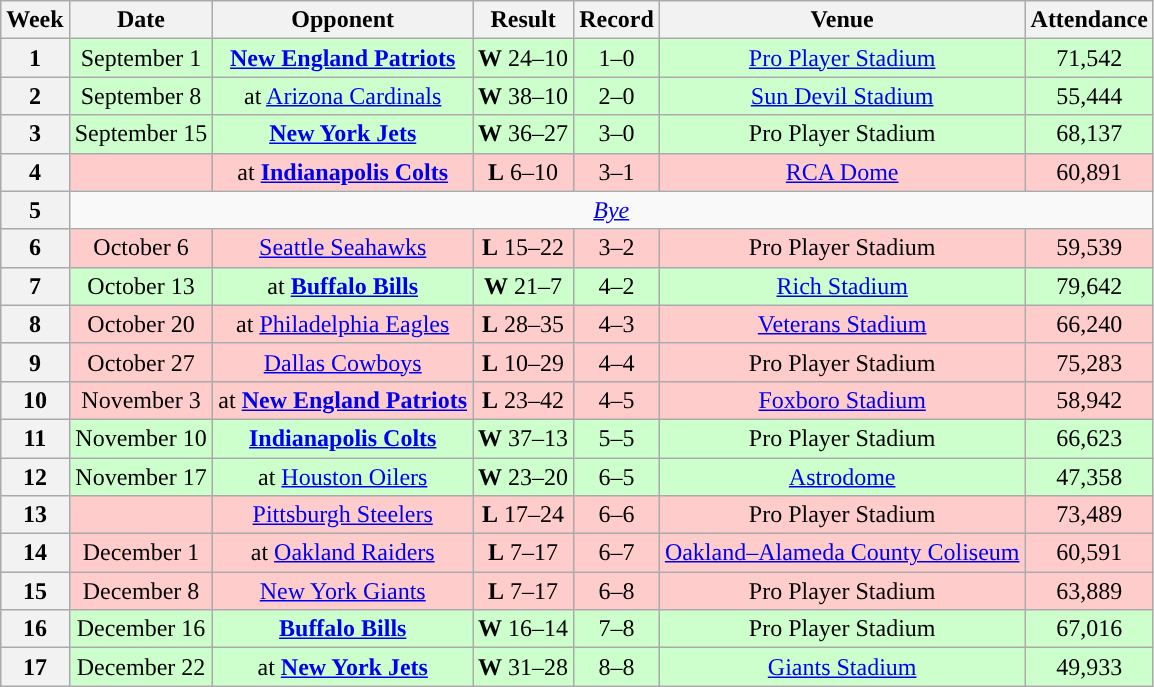<table class="wikitable" style="text-align:center">
<tr>
<th>Week</th>
<th>Date</th>
<th>Opponent</th>
<th>Result</th>
<th>Record</th>
<th>Venue</th>
<th>Attendance</th>
</tr>
<tr style="background:#cfc">
<th>1</th>
<td>September 1</td>
<td><strong><a href='#'>New England Patriots</a></strong></td>
<td><strong>W</strong> 24–10</td>
<td>1–0</td>
<td><a href='#'>Pro Player Stadium</a></td>
<td>71,542</td>
</tr>
<tr style="background:#cfc">
<th>2</th>
<td>September 8</td>
<td>at <a href='#'>Arizona Cardinals</a></td>
<td><strong>W</strong> 38–10</td>
<td>2–0</td>
<td><a href='#'>Sun Devil Stadium</a></td>
<td>55,444</td>
</tr>
<tr style="background:#cfc">
<th>3</th>
<td>September 15</td>
<td><strong><a href='#'>New York Jets</a></strong></td>
<td><strong>W</strong> 36–27</td>
<td>3–0</td>
<td>Pro Player Stadium</td>
<td>68,137</td>
</tr>
<tr style="background:#fcc">
<th>4</th>
<td></td>
<td>at <strong><a href='#'>Indianapolis Colts</a></strong></td>
<td><strong>L</strong> 6–10</td>
<td>3–1</td>
<td><a href='#'>RCA Dome</a></td>
<td>60,891</td>
</tr>
<tr>
<th>5</th>
<td colspan="6"><em><a href='#'>Bye</a></em></td>
</tr>
<tr style="background:#fcc">
<th>6</th>
<td>October 6</td>
<td><a href='#'>Seattle Seahawks</a></td>
<td><strong>L</strong> 15–22</td>
<td>3–2</td>
<td>Pro Player Stadium</td>
<td>59,539</td>
</tr>
<tr style="background:#cfc">
<th>7</th>
<td>October 13</td>
<td>at <strong><a href='#'>Buffalo Bills</a></strong></td>
<td><strong>W</strong> 21–7</td>
<td>4–2</td>
<td><a href='#'>Rich Stadium</a></td>
<td>79,642</td>
</tr>
<tr style="background:#fcc">
<th>8</th>
<td>October 20</td>
<td>at <a href='#'>Philadelphia Eagles</a></td>
<td><strong>L</strong> 28–35</td>
<td>4–3</td>
<td><a href='#'>Veterans Stadium</a></td>
<td>66,240</td>
</tr>
<tr style="background:#fcc">
<th>9</th>
<td>October 27</td>
<td><a href='#'>Dallas Cowboys</a></td>
<td><strong>L</strong> 10–29</td>
<td>4–4</td>
<td>Pro Player Stadium</td>
<td>75,283</td>
</tr>
<tr style="background:#fcc">
<th>10</th>
<td>November 3</td>
<td>at <strong><a href='#'>New England Patriots</a></strong></td>
<td><strong>L</strong> 23–42</td>
<td>4–5</td>
<td><a href='#'>Foxboro Stadium</a></td>
<td>58,942</td>
</tr>
<tr style="background:#cfc">
<th>11</th>
<td>November 10</td>
<td><strong><a href='#'>Indianapolis Colts</a></strong></td>
<td><strong>W</strong> 37–13</td>
<td>5–5</td>
<td>Pro Player Stadium</td>
<td>66,623</td>
</tr>
<tr style="background:#cfc">
<th>12</th>
<td>November 17</td>
<td>at <a href='#'>Houston Oilers</a></td>
<td><strong>W</strong> 23–20</td>
<td>6–5</td>
<td><a href='#'>Astrodome</a></td>
<td>47,358</td>
</tr>
<tr style="background:#fcc">
<th>13</th>
<td></td>
<td><a href='#'>Pittsburgh Steelers</a></td>
<td><strong>L</strong> 17–24</td>
<td>6–6</td>
<td>Pro Player Stadium</td>
<td>73,489</td>
</tr>
<tr style="background:#fcc">
<th>14</th>
<td>December 1</td>
<td>at <a href='#'>Oakland Raiders</a></td>
<td><strong>L</strong> 7–17</td>
<td>6–7</td>
<td><a href='#'>Oakland–Alameda County Coliseum</a></td>
<td>60,591</td>
</tr>
<tr style="background:#fcc">
<th>15</th>
<td>December 8</td>
<td><a href='#'>New York Giants</a></td>
<td><strong>L</strong> 7–17</td>
<td>6–8</td>
<td>Pro Player Stadium</td>
<td>63,889</td>
</tr>
<tr style="background:#cfc">
<th>16</th>
<td>December 16</td>
<td><strong><a href='#'>Buffalo Bills</a></strong></td>
<td><strong>W</strong> 16–14</td>
<td>7–8</td>
<td>Pro Player Stadium</td>
<td>67,016</td>
</tr>
<tr style="background:#cfc">
<th>17</th>
<td>December 22</td>
<td>at <strong><a href='#'>New York Jets</a></strong></td>
<td><strong>W</strong> 31–28</td>
<td>8–8</td>
<td><a href='#'>Giants Stadium</a></td>
<td>49,933</td>
</tr>
</table>
